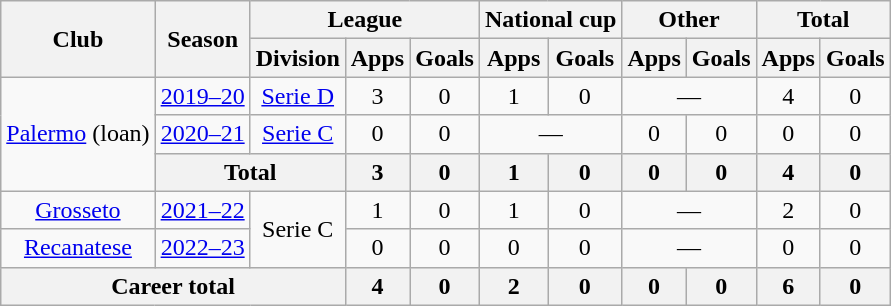<table class="wikitable" style="text-align: center;">
<tr>
<th rowspan="2">Club</th>
<th rowspan="2">Season</th>
<th colspan="3">League</th>
<th colspan="2">National cup</th>
<th colspan="2">Other</th>
<th colspan="2">Total</th>
</tr>
<tr>
<th>Division</th>
<th>Apps</th>
<th>Goals</th>
<th>Apps</th>
<th>Goals</th>
<th>Apps</th>
<th>Goals</th>
<th>Apps</th>
<th>Goals</th>
</tr>
<tr>
<td rowspan="3"><a href='#'>Palermo</a> (loan)</td>
<td><a href='#'>2019–20</a></td>
<td><a href='#'>Serie D</a></td>
<td>3</td>
<td>0</td>
<td>1</td>
<td>0</td>
<td colspan="2">—</td>
<td>4</td>
<td>0</td>
</tr>
<tr>
<td><a href='#'>2020–21</a></td>
<td><a href='#'>Serie C</a></td>
<td>0</td>
<td>0</td>
<td colspan="2">—</td>
<td>0</td>
<td>0</td>
<td>0</td>
<td>0</td>
</tr>
<tr>
<th colspan="2">Total</th>
<th>3</th>
<th>0</th>
<th>1</th>
<th>0</th>
<th>0</th>
<th>0</th>
<th>4</th>
<th>0</th>
</tr>
<tr>
<td><a href='#'>Grosseto</a></td>
<td><a href='#'>2021–22</a></td>
<td rowspan="2">Serie C</td>
<td>1</td>
<td>0</td>
<td>1</td>
<td>0</td>
<td colspan="2">—</td>
<td>2</td>
<td>0</td>
</tr>
<tr>
<td><a href='#'>Recanatese</a></td>
<td><a href='#'>2022–23</a></td>
<td>0</td>
<td>0</td>
<td>0</td>
<td>0</td>
<td colspan="2">—</td>
<td>0</td>
<td>0</td>
</tr>
<tr>
<th colspan="3">Career total</th>
<th>4</th>
<th>0</th>
<th>2</th>
<th>0</th>
<th>0</th>
<th>0</th>
<th>6</th>
<th>0</th>
</tr>
</table>
